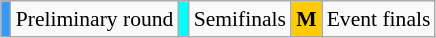<table class="wikitable" style="margin:0.5em auto; font-size:90%;position:relative;">
<tr>
<td bgcolor=#3399ff align=center></td>
<td>Preliminary round</td>
<td bgcolor=#00FFFF align=center></td>
<td>Semifinals</td>
<td bgcolor=#ffcc00 align=center><strong>M</strong></td>
<td>Event finals</td>
</tr>
</table>
